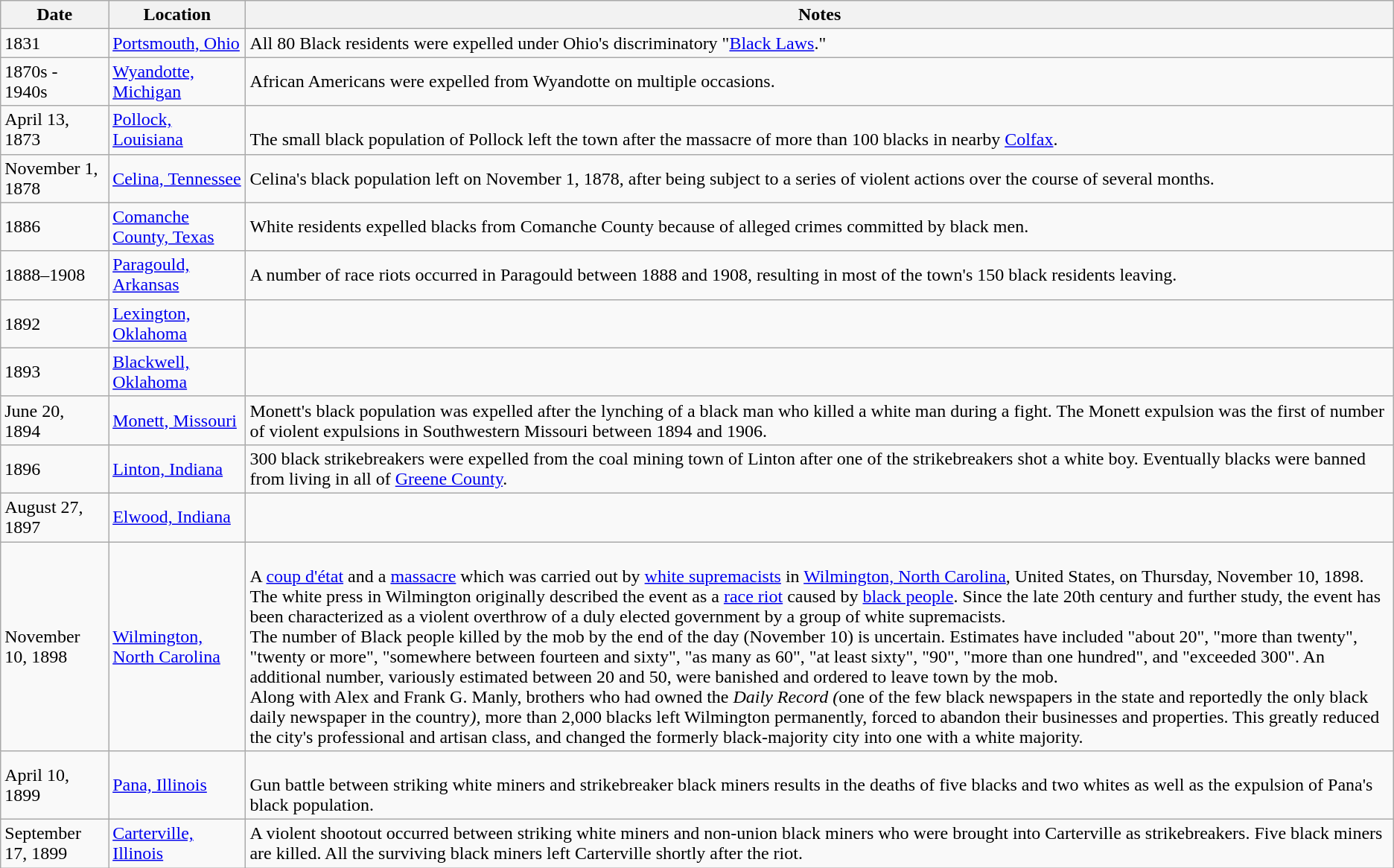<table class="wikitable">
<tr>
<th scope="col">Date</th>
<th scope="col">Location</th>
<th scope="col">Notes</th>
</tr>
<tr>
<td>1831</td>
<td><a href='#'>Portsmouth, Ohio</a></td>
<td>All 80 Black residents were expelled under Ohio's discriminatory "<a href='#'>Black Laws</a>."</td>
</tr>
<tr>
<td>1870s - 1940s</td>
<td><a href='#'>Wyandotte, Michigan</a></td>
<td>African Americans were expelled from Wyandotte on multiple occasions.</td>
</tr>
<tr>
<td>April 13, 1873</td>
<td><a href='#'>Pollock, Louisiana</a></td>
<td><br>The small black population of Pollock left the town after the massacre of more than 100 blacks in nearby <a href='#'>Colfax</a>.</td>
</tr>
<tr>
<td>November 1, 1878</td>
<td><a href='#'>Celina, Tennessee</a></td>
<td>Celina's black population left on November 1, 1878, after being subject to a series of violent actions over the course of several months.</td>
</tr>
<tr>
<td>1886</td>
<td><a href='#'>Comanche County, Texas</a></td>
<td>White residents expelled blacks from Comanche County because of alleged crimes committed by black men.</td>
</tr>
<tr>
<td>1888–1908</td>
<td><a href='#'>Paragould, Arkansas</a></td>
<td>A number of race riots occurred in Paragould between 1888 and 1908, resulting in most of the town's 150 black residents leaving.</td>
</tr>
<tr>
<td>1892</td>
<td><a href='#'>Lexington, Oklahoma</a></td>
<td></td>
</tr>
<tr>
<td>1893</td>
<td><a href='#'>Blackwell, Oklahoma</a></td>
<td></td>
</tr>
<tr>
<td>June 20, 1894</td>
<td><a href='#'>Monett, Missouri</a></td>
<td>Monett's black population was expelled after the lynching of a black man who killed a white man during a fight. The Monett expulsion was the first of number of violent expulsions in Southwestern Missouri between 1894 and 1906.</td>
</tr>
<tr>
<td>1896</td>
<td><a href='#'>Linton, Indiana</a></td>
<td>300 black strikebreakers were expelled from the coal mining town of Linton after one of the strikebreakers shot a white boy. Eventually blacks were banned from living in all of <a href='#'>Greene County</a>.</td>
</tr>
<tr>
<td>August 27, 1897</td>
<td><a href='#'>Elwood, Indiana</a></td>
<td></td>
</tr>
<tr>
<td>November 10, 1898</td>
<td><a href='#'>Wilmington, North Carolina</a></td>
<td><br>A <a href='#'>coup d'état</a> and a <a href='#'>massacre</a> which was carried out by <a href='#'>white supremacists</a> in <a href='#'>Wilmington, North Carolina</a>, United States, on Thursday, November 10, 1898. The white press in Wilmington originally described the event as a <a href='#'>race riot</a> caused by <a href='#'>black people</a>. Since the late 20th century and further study, the event has been characterized as a violent overthrow of a duly elected government by a group of white supremacists.<br>The number of Black people killed by the mob by the end of the day (November 10) is uncertain. Estimates have included "about 20", "more than twenty", "twenty or more", "somewhere between fourteen and sixty", "as many as 60", "at least sixty", "90", "more than one hundred", and "exceeded 300". An additional number, variously estimated between 20 and 50, were banished and ordered to leave town by the mob.<br>Along with Alex and Frank G. Manly, brothers who had owned the <em>Daily Record (</em>one of the few black newspapers in the state and reportedly the only black daily newspaper in the country<em>),</em> more than 2,000 blacks left Wilmington permanently, forced to abandon their businesses and properties. This greatly reduced the city's professional and artisan class, and changed the formerly black-majority city into one with a white majority.</td>
</tr>
<tr>
<td>April 10, 1899</td>
<td><a href='#'>Pana, Illinois</a></td>
<td><br>Gun battle between striking white miners and strikebreaker black miners results in the deaths of five blacks and two whites as well as the expulsion of Pana's black population.</td>
</tr>
<tr>
<td>September 17, 1899</td>
<td><a href='#'>Carterville, Illinois</a></td>
<td>A violent shootout occurred between striking white miners and non-union black miners who were brought into Carterville as strikebreakers. Five black miners are killed. All the surviving black miners left Carterville shortly after the riot.</td>
</tr>
</table>
